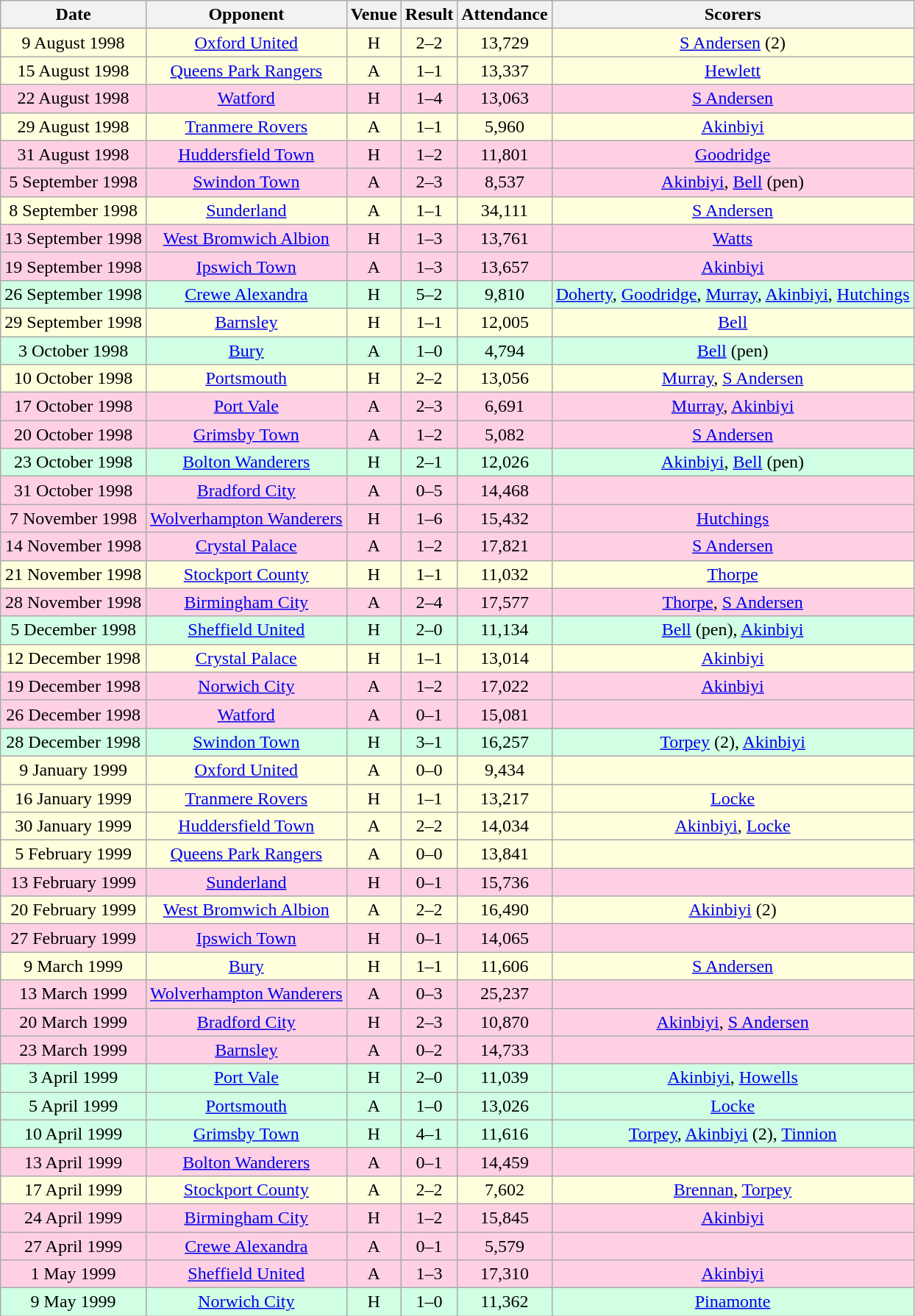<table class="wikitable sortable" style="text-align:center;">
<tr>
<th>Date</th>
<th>Opponent</th>
<th>Venue</th>
<th>Result</th>
<th>Attendance</th>
<th>Scorers</th>
</tr>
<tr style="background:#ffd;">
<td>9 August 1998</td>
<td><a href='#'>Oxford United</a></td>
<td>H</td>
<td>2–2</td>
<td>13,729</td>
<td><a href='#'>S Andersen</a> (2)</td>
</tr>
<tr style="background:#ffd;">
<td>15 August 1998</td>
<td><a href='#'>Queens Park Rangers</a></td>
<td>A</td>
<td>1–1</td>
<td>13,337</td>
<td><a href='#'>Hewlett</a></td>
</tr>
<tr style="background:#ffd0e3;">
<td>22 August 1998</td>
<td><a href='#'>Watford</a></td>
<td>H</td>
<td>1–4</td>
<td>13,063</td>
<td><a href='#'>S Andersen</a></td>
</tr>
<tr style="background:#ffd;">
<td>29 August 1998</td>
<td><a href='#'>Tranmere Rovers</a></td>
<td>A</td>
<td>1–1</td>
<td>5,960</td>
<td><a href='#'>Akinbiyi</a></td>
</tr>
<tr style="background:#ffd0e3;">
<td>31 August 1998</td>
<td><a href='#'>Huddersfield Town</a></td>
<td>H</td>
<td>1–2</td>
<td>11,801</td>
<td><a href='#'>Goodridge</a></td>
</tr>
<tr style="background:#ffd0e3;">
<td>5 September 1998</td>
<td><a href='#'>Swindon Town</a></td>
<td>A</td>
<td>2–3</td>
<td>8,537</td>
<td><a href='#'>Akinbiyi</a>, <a href='#'>Bell</a> (pen)</td>
</tr>
<tr style="background:#ffd;">
<td>8 September 1998</td>
<td><a href='#'>Sunderland</a></td>
<td>A</td>
<td>1–1</td>
<td>34,111</td>
<td><a href='#'>S Andersen</a></td>
</tr>
<tr style="background:#ffd0e3;">
<td>13 September 1998</td>
<td><a href='#'>West Bromwich Albion</a></td>
<td>H</td>
<td>1–3</td>
<td>13,761</td>
<td><a href='#'>Watts</a></td>
</tr>
<tr style="background:#ffd0e3;">
<td>19 September 1998</td>
<td><a href='#'>Ipswich Town</a></td>
<td>A</td>
<td>1–3</td>
<td>13,657</td>
<td><a href='#'>Akinbiyi</a></td>
</tr>
<tr style="background:#d0ffe3;">
<td>26 September 1998</td>
<td><a href='#'>Crewe Alexandra</a></td>
<td>H</td>
<td>5–2</td>
<td>9,810</td>
<td><a href='#'>Doherty</a>, <a href='#'>Goodridge</a>, <a href='#'>Murray</a>, <a href='#'>Akinbiyi</a>, <a href='#'>Hutchings</a></td>
</tr>
<tr style="background:#ffd;">
<td>29 September 1998</td>
<td><a href='#'>Barnsley</a></td>
<td>H</td>
<td>1–1</td>
<td>12,005</td>
<td><a href='#'>Bell</a></td>
</tr>
<tr style="background:#d0ffe3;">
<td>3 October 1998</td>
<td><a href='#'>Bury</a></td>
<td>A</td>
<td>1–0</td>
<td>4,794</td>
<td><a href='#'>Bell</a> (pen)</td>
</tr>
<tr style="background:#ffd;">
<td>10 October 1998</td>
<td><a href='#'>Portsmouth</a></td>
<td>H</td>
<td>2–2</td>
<td>13,056</td>
<td><a href='#'>Murray</a>, <a href='#'>S Andersen</a></td>
</tr>
<tr style="background:#ffd0e3;">
<td>17 October 1998</td>
<td><a href='#'>Port Vale</a></td>
<td>A</td>
<td>2–3</td>
<td>6,691</td>
<td><a href='#'>Murray</a>, <a href='#'>Akinbiyi</a></td>
</tr>
<tr style="background:#ffd0e3;">
<td>20 October 1998</td>
<td><a href='#'>Grimsby Town</a></td>
<td>A</td>
<td>1–2</td>
<td>5,082</td>
<td><a href='#'>S Andersen</a></td>
</tr>
<tr style="background:#d0ffe3;">
<td>23 October 1998</td>
<td><a href='#'>Bolton Wanderers</a></td>
<td>H</td>
<td>2–1</td>
<td>12,026</td>
<td><a href='#'>Akinbiyi</a>, <a href='#'>Bell</a> (pen)</td>
</tr>
<tr style="background:#ffd0e3;">
<td>31 October 1998</td>
<td><a href='#'>Bradford City</a></td>
<td>A</td>
<td>0–5</td>
<td>14,468</td>
<td></td>
</tr>
<tr style="background:#ffd0e3;">
<td>7 November 1998</td>
<td><a href='#'>Wolverhampton Wanderers</a></td>
<td>H</td>
<td>1–6</td>
<td>15,432</td>
<td><a href='#'>Hutchings</a></td>
</tr>
<tr style="background:#ffd0e3;">
<td>14 November 1998</td>
<td><a href='#'>Crystal Palace</a></td>
<td>A</td>
<td>1–2</td>
<td>17,821</td>
<td><a href='#'>S Andersen</a></td>
</tr>
<tr style="background:#ffd;">
<td>21 November 1998</td>
<td><a href='#'>Stockport County</a></td>
<td>H</td>
<td>1–1</td>
<td>11,032</td>
<td><a href='#'>Thorpe</a></td>
</tr>
<tr style="background:#ffd0e3;">
<td>28 November 1998</td>
<td><a href='#'>Birmingham City</a></td>
<td>A</td>
<td>2–4</td>
<td>17,577</td>
<td><a href='#'>Thorpe</a>, <a href='#'>S Andersen</a></td>
</tr>
<tr style="background:#d0ffe3;">
<td>5 December 1998</td>
<td><a href='#'>Sheffield United</a></td>
<td>H</td>
<td>2–0</td>
<td>11,134</td>
<td><a href='#'>Bell</a> (pen), <a href='#'>Akinbiyi</a></td>
</tr>
<tr style="background:#ffd;">
<td>12 December 1998</td>
<td><a href='#'>Crystal Palace</a></td>
<td>H</td>
<td>1–1</td>
<td>13,014</td>
<td><a href='#'>Akinbiyi</a></td>
</tr>
<tr style="background:#ffd0e3;">
<td>19 December 1998</td>
<td><a href='#'>Norwich City</a></td>
<td>A</td>
<td>1–2</td>
<td>17,022</td>
<td><a href='#'>Akinbiyi</a></td>
</tr>
<tr style="background:#ffd0e3;">
<td>26 December 1998</td>
<td><a href='#'>Watford</a></td>
<td>A</td>
<td>0–1</td>
<td>15,081</td>
<td></td>
</tr>
<tr style="background:#d0ffe3;">
<td>28 December 1998</td>
<td><a href='#'>Swindon Town</a></td>
<td>H</td>
<td>3–1</td>
<td>16,257</td>
<td><a href='#'>Torpey</a> (2), <a href='#'>Akinbiyi</a></td>
</tr>
<tr style="background:#ffd;">
<td>9 January 1999</td>
<td><a href='#'>Oxford United</a></td>
<td>A</td>
<td>0–0</td>
<td>9,434</td>
<td></td>
</tr>
<tr style="background:#ffd;">
<td>16 January 1999</td>
<td><a href='#'>Tranmere Rovers</a></td>
<td>H</td>
<td>1–1</td>
<td>13,217</td>
<td><a href='#'>Locke</a></td>
</tr>
<tr style="background:#ffd;">
<td>30 January 1999</td>
<td><a href='#'>Huddersfield Town</a></td>
<td>A</td>
<td>2–2</td>
<td>14,034</td>
<td><a href='#'>Akinbiyi</a>, <a href='#'>Locke</a></td>
</tr>
<tr style="background:#ffd;">
<td>5 February 1999</td>
<td><a href='#'>Queens Park Rangers</a></td>
<td>A</td>
<td>0–0</td>
<td>13,841</td>
<td></td>
</tr>
<tr style="background:#ffd0e3;">
<td>13 February 1999</td>
<td><a href='#'>Sunderland</a></td>
<td>H</td>
<td>0–1</td>
<td>15,736</td>
<td></td>
</tr>
<tr style="background:#ffd;">
<td>20 February 1999</td>
<td><a href='#'>West Bromwich Albion</a></td>
<td>A</td>
<td>2–2</td>
<td>16,490</td>
<td><a href='#'>Akinbiyi</a> (2)</td>
</tr>
<tr style="background:#ffd0e3;">
<td>27 February 1999</td>
<td><a href='#'>Ipswich Town</a></td>
<td>H</td>
<td>0–1</td>
<td>14,065</td>
<td></td>
</tr>
<tr style="background:#ffd;">
<td>9 March 1999</td>
<td><a href='#'>Bury</a></td>
<td>H</td>
<td>1–1</td>
<td>11,606</td>
<td><a href='#'>S Andersen</a></td>
</tr>
<tr style="background:#ffd0e3;">
<td>13 March 1999</td>
<td><a href='#'>Wolverhampton Wanderers</a></td>
<td>A</td>
<td>0–3</td>
<td>25,237</td>
<td></td>
</tr>
<tr style="background:#ffd0e3;">
<td>20 March 1999</td>
<td><a href='#'>Bradford City</a></td>
<td>H</td>
<td>2–3</td>
<td>10,870</td>
<td><a href='#'>Akinbiyi</a>, <a href='#'>S Andersen</a></td>
</tr>
<tr style="background:#ffd0e3;">
<td>23 March 1999</td>
<td><a href='#'>Barnsley</a></td>
<td>A</td>
<td>0–2</td>
<td>14,733</td>
<td></td>
</tr>
<tr style="background:#d0ffe3;">
<td>3 April 1999</td>
<td><a href='#'>Port Vale</a></td>
<td>H</td>
<td>2–0</td>
<td>11,039</td>
<td><a href='#'>Akinbiyi</a>, <a href='#'>Howells</a></td>
</tr>
<tr style="background:#d0ffe3;">
<td>5 April 1999</td>
<td><a href='#'>Portsmouth</a></td>
<td>A</td>
<td>1–0</td>
<td>13,026</td>
<td><a href='#'>Locke</a></td>
</tr>
<tr style="background:#d0ffe3;">
<td>10 April 1999</td>
<td><a href='#'>Grimsby Town</a></td>
<td>H</td>
<td>4–1</td>
<td>11,616</td>
<td><a href='#'>Torpey</a>, <a href='#'>Akinbiyi</a> (2), <a href='#'>Tinnion</a></td>
</tr>
<tr style="background:#ffd0e3;">
<td>13 April 1999</td>
<td><a href='#'>Bolton Wanderers</a></td>
<td>A</td>
<td>0–1</td>
<td>14,459</td>
<td></td>
</tr>
<tr style="background:#ffd;">
<td>17 April 1999</td>
<td><a href='#'>Stockport County</a></td>
<td>A</td>
<td>2–2</td>
<td>7,602</td>
<td><a href='#'>Brennan</a>, <a href='#'>Torpey</a></td>
</tr>
<tr style="background:#ffd0e3;">
<td>24 April 1999</td>
<td><a href='#'>Birmingham City</a></td>
<td>H</td>
<td>1–2</td>
<td>15,845</td>
<td><a href='#'>Akinbiyi</a></td>
</tr>
<tr style="background:#ffd0e3;">
<td>27 April 1999</td>
<td><a href='#'>Crewe Alexandra</a></td>
<td>A</td>
<td>0–1</td>
<td>5,579</td>
<td></td>
</tr>
<tr style="background:#ffd0e3;">
<td>1 May 1999</td>
<td><a href='#'>Sheffield United</a></td>
<td>A</td>
<td>1–3</td>
<td>17,310</td>
<td><a href='#'>Akinbiyi</a></td>
</tr>
<tr style="background:#d0ffe3;">
<td>9 May 1999</td>
<td><a href='#'>Norwich City</a></td>
<td>H</td>
<td>1–0</td>
<td>11,362</td>
<td><a href='#'>Pinamonte</a></td>
</tr>
</table>
